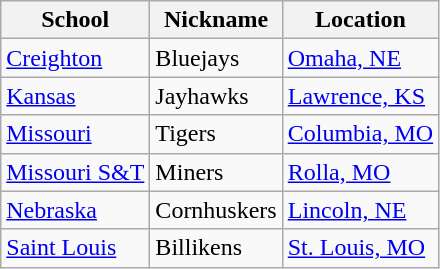<table class="wikitable sortable">
<tr>
<th>School</th>
<th>Nickname</th>
<th>Location</th>
</tr>
<tr>
<td><a href='#'>Creighton</a></td>
<td>Bluejays</td>
<td><a href='#'>Omaha, NE</a></td>
</tr>
<tr>
<td><a href='#'>Kansas</a></td>
<td>Jayhawks</td>
<td><a href='#'>Lawrence, KS</a></td>
</tr>
<tr>
<td><a href='#'>Missouri</a></td>
<td>Tigers</td>
<td><a href='#'>Columbia, MO</a></td>
</tr>
<tr>
<td><a href='#'>Missouri S&T</a></td>
<td>Miners</td>
<td><a href='#'>Rolla, MO</a></td>
</tr>
<tr>
<td><a href='#'>Nebraska</a></td>
<td>Cornhuskers</td>
<td><a href='#'>Lincoln, NE</a></td>
</tr>
<tr>
<td><a href='#'>Saint Louis</a></td>
<td>Billikens</td>
<td><a href='#'>St. Louis, MO</a></td>
</tr>
</table>
